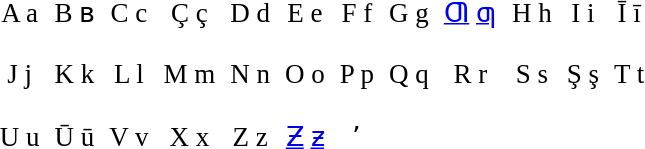<table cellpadding=4 style="font-size:large; text-align:center;" summary="Thirty letters of the Tajik Latin alphabet, capital and lowercase" align=center>
<tr>
<td>A a</td>
<td>B ʙ</td>
<td>C c</td>
<td>Ç ç</td>
<td>D d</td>
<td>E e</td>
<td>F f</td>
<td>G g</td>
<td><a href='#'>Ƣ</a> <a href='#'>ƣ</a></td>
<td>H h</td>
<td>I i</td>
<td>Ī ī</td>
</tr>
<tr>
<td></td>
<td></td>
<td></td>
<td></td>
<td></td>
<td></td>
<td></td>
<td></td>
<td></td>
<td></td>
<td></td>
<td></td>
</tr>
<tr>
<td>J j</td>
<td>K k</td>
<td>L l</td>
<td>M m</td>
<td>N n</td>
<td>O o</td>
<td>P p</td>
<td>Q q</td>
<td>R r</td>
<td>S s</td>
<td>Ş ş</td>
<td>T t</td>
</tr>
<tr>
<td></td>
<td></td>
<td></td>
<td></td>
<td></td>
<td></td>
<td></td>
<td></td>
<td></td>
<td></td>
<td></td>
<td></td>
</tr>
<tr>
<td>U u</td>
<td>Ū ū</td>
<td>V v</td>
<td>X x</td>
<td>Z z</td>
<td><a href='#'>Ƶ</a> <a href='#'>ƶ</a></td>
<td>ʼ</td>
</tr>
<tr>
<td></td>
<td></td>
<td></td>
<td></td>
<td></td>
<td></td>
<td></td>
</tr>
</table>
